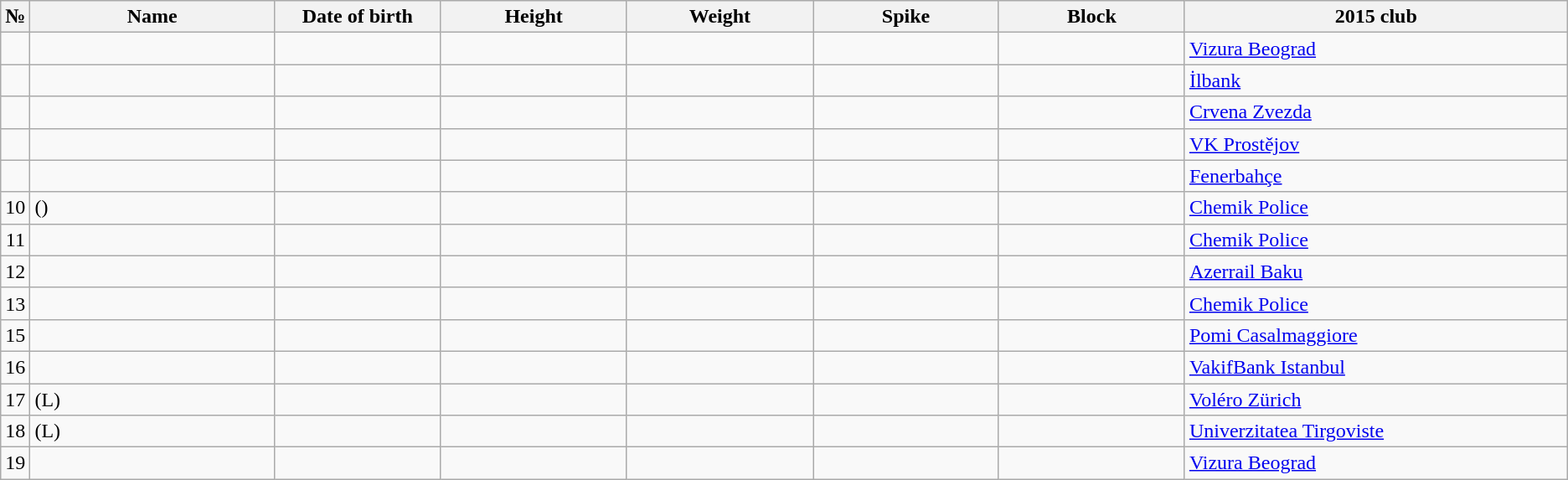<table class="wikitable sortable" style="font-size:100%; text-align:center;">
<tr>
<th>№</th>
<th style="width:12em">Name</th>
<th style="width:8em">Date of birth</th>
<th style="width:9em">Height</th>
<th style="width:9em">Weight</th>
<th style="width:9em">Spike</th>
<th style="width:9em">Block</th>
<th style="width:19em">2015 club</th>
</tr>
<tr>
<td></td>
<td align=left></td>
<td align=right></td>
<td></td>
<td></td>
<td></td>
<td></td>
<td align=left> <a href='#'>Vizura Beograd</a></td>
</tr>
<tr>
<td></td>
<td align=left></td>
<td align=right></td>
<td></td>
<td></td>
<td></td>
<td></td>
<td align=left> <a href='#'>İlbank</a></td>
</tr>
<tr>
<td></td>
<td align=left></td>
<td align=right></td>
<td></td>
<td></td>
<td></td>
<td></td>
<td align=left> <a href='#'>Crvena Zvezda</a></td>
</tr>
<tr>
<td></td>
<td align=left></td>
<td align=right></td>
<td></td>
<td></td>
<td></td>
<td></td>
<td align=left> <a href='#'>VK Prostějov</a></td>
</tr>
<tr>
<td></td>
<td align=left></td>
<td align=right></td>
<td></td>
<td></td>
<td></td>
<td></td>
<td align=left> <a href='#'>Fenerbahçe</a></td>
</tr>
<tr>
<td>10</td>
<td align=left> ()</td>
<td align=right></td>
<td></td>
<td></td>
<td></td>
<td></td>
<td align=left> <a href='#'>Chemik Police</a></td>
</tr>
<tr>
<td>11</td>
<td align=left></td>
<td align=right></td>
<td></td>
<td></td>
<td></td>
<td></td>
<td align=left> <a href='#'>Chemik Police</a></td>
</tr>
<tr>
<td>12</td>
<td align=left></td>
<td align=right></td>
<td></td>
<td></td>
<td></td>
<td></td>
<td align=left> <a href='#'>Azerrail Baku</a></td>
</tr>
<tr>
<td>13</td>
<td align=left></td>
<td align=right></td>
<td></td>
<td></td>
<td></td>
<td></td>
<td align=left> <a href='#'>Chemik Police</a></td>
</tr>
<tr>
<td>15</td>
<td align=left></td>
<td align=right></td>
<td></td>
<td></td>
<td></td>
<td></td>
<td align=left> <a href='#'>Pomi Casalmaggiore</a></td>
</tr>
<tr>
<td>16</td>
<td align=left></td>
<td align=right></td>
<td></td>
<td></td>
<td></td>
<td></td>
<td align=left> <a href='#'>VakifBank Istanbul</a></td>
</tr>
<tr>
<td>17</td>
<td align=left> (L)</td>
<td align=right></td>
<td></td>
<td></td>
<td></td>
<td></td>
<td align=left> <a href='#'>Voléro Zürich</a></td>
</tr>
<tr>
<td>18</td>
<td align=left> (L)</td>
<td align=right></td>
<td></td>
<td></td>
<td></td>
<td></td>
<td align=left> <a href='#'>Univerzitatea Tirgoviste</a></td>
</tr>
<tr>
<td>19</td>
<td align=left></td>
<td align=right></td>
<td></td>
<td></td>
<td></td>
<td></td>
<td align=left> <a href='#'>Vizura Beograd</a></td>
</tr>
</table>
